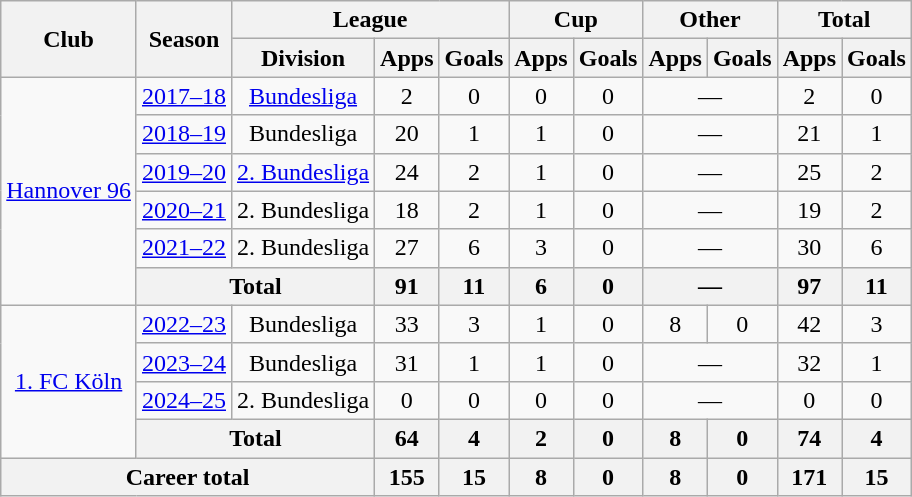<table class="wikitable" style="text-align: center">
<tr>
<th rowspan="2">Club</th>
<th rowspan="2">Season</th>
<th colspan="3">League</th>
<th colspan="2">Cup</th>
<th colspan="2">Other</th>
<th colspan="2">Total</th>
</tr>
<tr>
<th>Division</th>
<th>Apps</th>
<th>Goals</th>
<th>Apps</th>
<th>Goals</th>
<th>Apps</th>
<th>Goals</th>
<th>Apps</th>
<th>Goals</th>
</tr>
<tr>
<td rowspan="6"><a href='#'>Hannover 96</a></td>
<td><a href='#'>2017–18</a></td>
<td><a href='#'>Bundesliga</a></td>
<td>2</td>
<td>0</td>
<td>0</td>
<td>0</td>
<td colspan="2">—</td>
<td>2</td>
<td>0</td>
</tr>
<tr>
<td><a href='#'>2018–19</a></td>
<td>Bundesliga</td>
<td>20</td>
<td>1</td>
<td>1</td>
<td>0</td>
<td colspan="2">—</td>
<td>21</td>
<td>1</td>
</tr>
<tr>
<td><a href='#'>2019–20</a></td>
<td><a href='#'>2. Bundesliga</a></td>
<td>24</td>
<td>2</td>
<td>1</td>
<td>0</td>
<td colspan="2">—</td>
<td>25</td>
<td>2</td>
</tr>
<tr>
<td><a href='#'>2020–21</a></td>
<td>2. Bundesliga</td>
<td>18</td>
<td>2</td>
<td>1</td>
<td>0</td>
<td colspan="2">—</td>
<td>19</td>
<td>2</td>
</tr>
<tr>
<td><a href='#'>2021–22</a></td>
<td>2. Bundesliga</td>
<td>27</td>
<td>6</td>
<td>3</td>
<td>0</td>
<td colspan="2">—</td>
<td>30</td>
<td>6</td>
</tr>
<tr>
<th colspan="2">Total</th>
<th>91</th>
<th>11</th>
<th>6</th>
<th>0</th>
<th colspan="2">—</th>
<th>97</th>
<th>11</th>
</tr>
<tr>
<td rowspan="4"><a href='#'>1. FC Köln</a></td>
<td><a href='#'>2022–23</a></td>
<td>Bundesliga</td>
<td>33</td>
<td>3</td>
<td>1</td>
<td>0</td>
<td>8</td>
<td>0</td>
<td>42</td>
<td>3</td>
</tr>
<tr>
<td><a href='#'>2023–24</a></td>
<td>Bundesliga</td>
<td>31</td>
<td>1</td>
<td>1</td>
<td>0</td>
<td colspan="2">—</td>
<td>32</td>
<td>1</td>
</tr>
<tr>
<td><a href='#'>2024–25</a></td>
<td>2. Bundesliga</td>
<td>0</td>
<td>0</td>
<td>0</td>
<td>0</td>
<td colspan="2">—</td>
<td>0</td>
<td>0</td>
</tr>
<tr>
<th colspan="2">Total</th>
<th>64</th>
<th>4</th>
<th>2</th>
<th>0</th>
<th>8</th>
<th>0</th>
<th>74</th>
<th>4</th>
</tr>
<tr>
<th colspan="3">Career total</th>
<th>155</th>
<th>15</th>
<th>8</th>
<th>0</th>
<th>8</th>
<th>0</th>
<th>171</th>
<th>15</th>
</tr>
</table>
